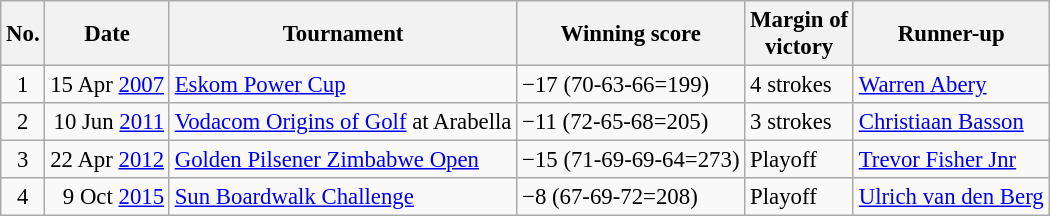<table class="wikitable" style="font-size:95%;">
<tr>
<th>No.</th>
<th>Date</th>
<th>Tournament</th>
<th>Winning score</th>
<th>Margin of<br>victory</th>
<th>Runner-up</th>
</tr>
<tr>
<td align=center>1</td>
<td align=right>15 Apr <a href='#'>2007</a></td>
<td><a href='#'>Eskom Power Cup</a></td>
<td>−17 (70-63-66=199)</td>
<td>4 strokes</td>
<td> <a href='#'>Warren Abery</a></td>
</tr>
<tr>
<td align=center>2</td>
<td align=right>10 Jun <a href='#'>2011</a></td>
<td><a href='#'>Vodacom Origins of Golf</a> at Arabella</td>
<td>−11 (72-65-68=205)</td>
<td>3 strokes</td>
<td> <a href='#'>Christiaan Basson</a></td>
</tr>
<tr>
<td align=center>3</td>
<td align=right>22 Apr <a href='#'>2012</a></td>
<td><a href='#'>Golden Pilsener Zimbabwe Open</a></td>
<td>−15 (71-69-69-64=273)</td>
<td>Playoff</td>
<td> <a href='#'>Trevor Fisher Jnr</a></td>
</tr>
<tr>
<td align=center>4</td>
<td align=right>9 Oct <a href='#'>2015</a></td>
<td><a href='#'>Sun Boardwalk Challenge</a></td>
<td>−8 (67-69-72=208)</td>
<td>Playoff</td>
<td> <a href='#'>Ulrich van den Berg</a></td>
</tr>
</table>
